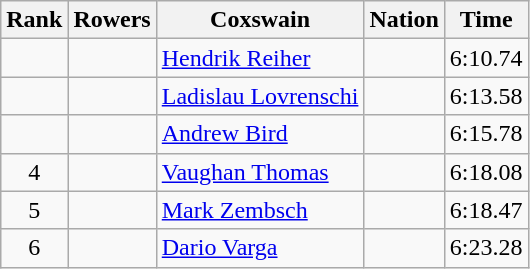<table class="wikitable sortable" style="text-align:center">
<tr>
<th>Rank</th>
<th>Rowers</th>
<th>Coxswain</th>
<th>Nation</th>
<th>Time</th>
</tr>
<tr>
<td></td>
<td align=left data-sort-value="Eichwurzel, Bernd"></td>
<td align=left data-sort-value="Reiher, Hendrik"><a href='#'>Hendrik Reiher</a></td>
<td align=left></td>
<td>6:10.74</td>
</tr>
<tr>
<td></td>
<td align=left data-sort-value="Popescu, Dimitrie"></td>
<td align=left data-sort-value="Lovrenschi, Ladislau"><a href='#'>Ladislau Lovrenschi</a></td>
<td align=left></td>
<td>6:13.58</td>
</tr>
<tr>
<td></td>
<td align=left data-sort-value="Johnston, Greg"></td>
<td align=left data-sort-value="Andrew, Bird"><a href='#'>Andrew Bird</a></td>
<td align=left></td>
<td>6:15.78</td>
</tr>
<tr>
<td>4</td>
<td align=left data-sort-value="Alonço, Nilton"></td>
<td align=left data-sort-value="Thomas, Vaughan"><a href='#'>Vaughan Thomas</a></td>
<td align=left></td>
<td>6:18.08</td>
</tr>
<tr>
<td>5</td>
<td align=left data-sort-value="Darling, Tom"></td>
<td align=left data-sort-value="Zembsch, Mark"><a href='#'>Mark Zembsch</a></td>
<td align=left></td>
<td>6:18.47</td>
</tr>
<tr>
<td>6</td>
<td align=left data-sort-value="Banjanac, Vladimir"></td>
<td align=left data-sort-value="Varga, Dario"><a href='#'>Dario Varga</a></td>
<td align=left></td>
<td>6:23.28</td>
</tr>
</table>
